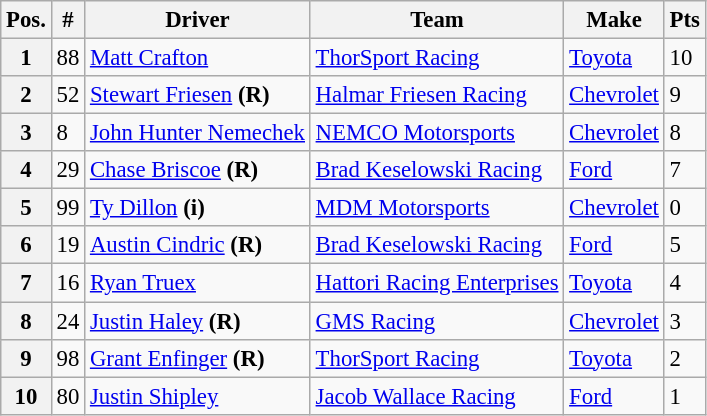<table class="wikitable" style="font-size:95%">
<tr>
<th>Pos.</th>
<th>#</th>
<th>Driver</th>
<th>Team</th>
<th>Make</th>
<th>Pts</th>
</tr>
<tr>
<th>1</th>
<td>88</td>
<td><a href='#'>Matt Crafton</a></td>
<td><a href='#'>ThorSport Racing</a></td>
<td><a href='#'>Toyota</a></td>
<td>10</td>
</tr>
<tr>
<th>2</th>
<td>52</td>
<td><a href='#'>Stewart Friesen</a> <strong>(R)</strong></td>
<td><a href='#'>Halmar Friesen Racing</a></td>
<td><a href='#'>Chevrolet</a></td>
<td>9</td>
</tr>
<tr>
<th>3</th>
<td>8</td>
<td><a href='#'>John Hunter Nemechek</a></td>
<td><a href='#'>NEMCO Motorsports</a></td>
<td><a href='#'>Chevrolet</a></td>
<td>8</td>
</tr>
<tr>
<th>4</th>
<td>29</td>
<td><a href='#'>Chase Briscoe</a> <strong>(R)</strong></td>
<td><a href='#'>Brad Keselowski Racing</a></td>
<td><a href='#'>Ford</a></td>
<td>7</td>
</tr>
<tr>
<th>5</th>
<td>99</td>
<td><a href='#'>Ty Dillon</a> <strong>(i)</strong></td>
<td><a href='#'>MDM Motorsports</a></td>
<td><a href='#'>Chevrolet</a></td>
<td>0</td>
</tr>
<tr>
<th>6</th>
<td>19</td>
<td><a href='#'>Austin Cindric</a> <strong>(R)</strong></td>
<td><a href='#'>Brad Keselowski Racing</a></td>
<td><a href='#'>Ford</a></td>
<td>5</td>
</tr>
<tr>
<th>7</th>
<td>16</td>
<td><a href='#'>Ryan Truex</a></td>
<td><a href='#'>Hattori Racing Enterprises</a></td>
<td><a href='#'>Toyota</a></td>
<td>4</td>
</tr>
<tr>
<th>8</th>
<td>24</td>
<td><a href='#'>Justin Haley</a> <strong>(R)</strong></td>
<td><a href='#'>GMS Racing</a></td>
<td><a href='#'>Chevrolet</a></td>
<td>3</td>
</tr>
<tr>
<th>9</th>
<td>98</td>
<td><a href='#'>Grant Enfinger</a> <strong>(R)</strong></td>
<td><a href='#'>ThorSport Racing</a></td>
<td><a href='#'>Toyota</a></td>
<td>2</td>
</tr>
<tr>
<th>10</th>
<td>80</td>
<td><a href='#'>Justin Shipley</a></td>
<td><a href='#'>Jacob Wallace Racing</a></td>
<td><a href='#'>Ford</a></td>
<td>1</td>
</tr>
</table>
